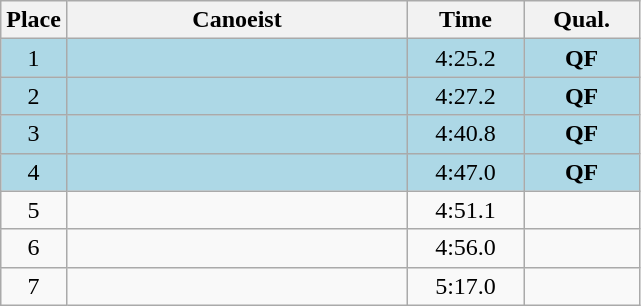<table class=wikitable style="text-align:center">
<tr>
<th>Place</th>
<th width=220>Canoeist</th>
<th width=70>Time</th>
<th width=70>Qual.</th>
</tr>
<tr style="background:lightblue;">
<td>1</td>
<td align=left></td>
<td>4:25.2</td>
<td><strong>QF</strong></td>
</tr>
<tr style="background:lightblue;">
<td>2</td>
<td align=left></td>
<td>4:27.2</td>
<td><strong>QF</strong></td>
</tr>
<tr style="background:lightblue;">
<td>3</td>
<td align=left></td>
<td>4:40.8</td>
<td><strong>QF</strong></td>
</tr>
<tr style="background:lightblue;">
<td>4</td>
<td align=left></td>
<td>4:47.0</td>
<td><strong>QF</strong></td>
</tr>
<tr>
<td>5</td>
<td align=left></td>
<td>4:51.1</td>
<td></td>
</tr>
<tr>
<td>6</td>
<td align=left></td>
<td>4:56.0</td>
<td></td>
</tr>
<tr>
<td>7</td>
<td align=left></td>
<td>5:17.0</td>
<td></td>
</tr>
</table>
